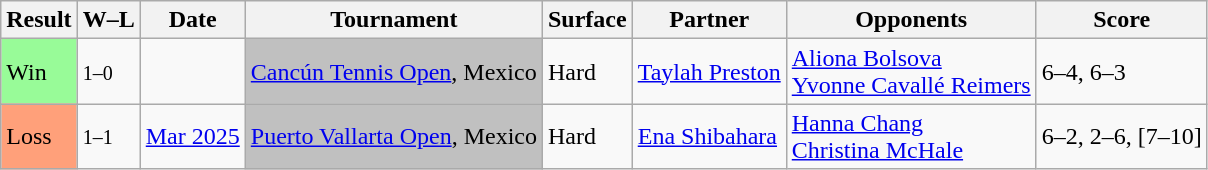<table class="sortable wikitable">
<tr>
<th>Result</th>
<th class="unsortable">W–L</th>
<th>Date</th>
<th>Tournament</th>
<th>Surface</th>
<th>Partner</th>
<th>Opponents</th>
<th class="unsortable">Score</th>
</tr>
<tr>
<td bgcolor=98FB98>Win</td>
<td><small>1–0</small></td>
<td><a href='#'></a></td>
<td bgcolor=silver><a href='#'>Cancún Tennis Open</a>, Mexico</td>
<td>Hard</td>
<td> <a href='#'>Taylah Preston</a></td>
<td> <a href='#'>Aliona Bolsova</a> <br>  <a href='#'>Yvonne Cavallé Reimers</a></td>
<td>6–4, 6–3</td>
</tr>
<tr>
<td bgcolor=ffa07a>Loss</td>
<td><small>1–1</small></td>
<td><a href='#'>Mar 2025</a></td>
<td bgcolor=silver><a href='#'>Puerto Vallarta Open</a>, Mexico</td>
<td>Hard</td>
<td> <a href='#'>Ena Shibahara</a></td>
<td> <a href='#'>Hanna Chang</a><br>  <a href='#'>Christina McHale</a></td>
<td>6–2, 2–6, [7–10]</td>
</tr>
</table>
